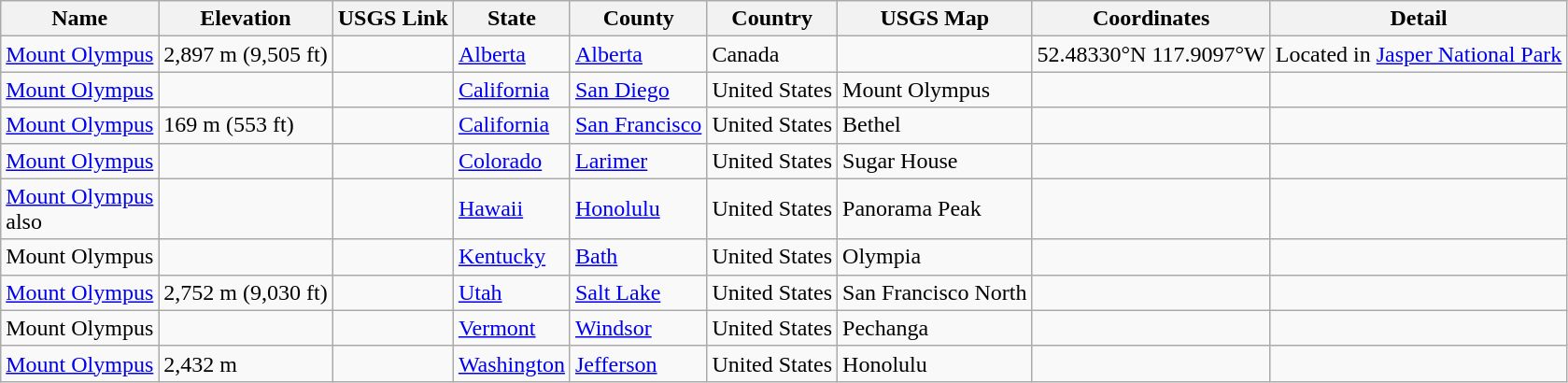<table class="wikitable">
<tr>
<th>Name</th>
<th>Elevation</th>
<th>USGS Link</th>
<th>State</th>
<th>County</th>
<th>Country</th>
<th>USGS Map</th>
<th>Coordinates</th>
<th>Detail</th>
</tr>
<tr>
<td><a href='#'>Mount Olympus</a></td>
<td>2,897 m (9,505 ft)</td>
<td></td>
<td><a href='#'>Alberta</a></td>
<td><a href='#'>Alberta</a></td>
<td>Canada</td>
<td></td>
<td>52.48330°N 117.9097°W</td>
<td>Located in <a href='#'>Jasper National Park</a></td>
</tr>
<tr>
<td><a href='#'>Mount Olympus</a></td>
<td></td>
<td></td>
<td><a href='#'>California</a></td>
<td><a href='#'>San Diego</a></td>
<td>United States</td>
<td>Mount Olympus</td>
<td></td>
<td></td>
</tr>
<tr>
<td><a href='#'>Mount Olympus</a></td>
<td>169 m (553 ft)</td>
<td></td>
<td><a href='#'>California</a></td>
<td><a href='#'>San Francisco</a></td>
<td>United States</td>
<td>Bethel</td>
<td></td>
<td></td>
</tr>
<tr>
<td><a href='#'>Mount Olympus</a></td>
<td></td>
<td></td>
<td><a href='#'>Colorado</a></td>
<td><a href='#'>Larimer</a></td>
<td>United States</td>
<td>Sugar House</td>
<td></td>
<td></td>
</tr>
<tr>
<td><a href='#'>Mount Olympus</a><br> also </td>
<td></td>
<td></td>
<td><a href='#'>Hawaii</a></td>
<td><a href='#'>Honolulu</a></td>
<td>United States</td>
<td>Panorama Peak</td>
<td></td>
<td></td>
</tr>
<tr>
<td>Mount Olympus</td>
<td></td>
<td></td>
<td><a href='#'>Kentucky</a></td>
<td><a href='#'>Bath</a></td>
<td>United States</td>
<td>Olympia</td>
<td></td>
<td></td>
</tr>
<tr>
<td><a href='#'>Mount Olympus</a></td>
<td>2,752 m (9,030 ft)</td>
<td></td>
<td><a href='#'>Utah</a></td>
<td><a href='#'>Salt Lake</a></td>
<td>United States</td>
<td>San Francisco North</td>
<td></td>
<td></td>
</tr>
<tr>
<td>Mount Olympus</td>
<td></td>
<td></td>
<td><a href='#'>Vermont</a></td>
<td><a href='#'>Windsor</a></td>
<td>United States</td>
<td>Pechanga</td>
<td></td>
<td></td>
</tr>
<tr>
<td><a href='#'>Mount Olympus</a></td>
<td>2,432 m</td>
<td></td>
<td><a href='#'>Washington</a></td>
<td><a href='#'>Jefferson</a></td>
<td>United States</td>
<td>Honolulu</td>
<td></td>
<td></td>
</tr>
</table>
